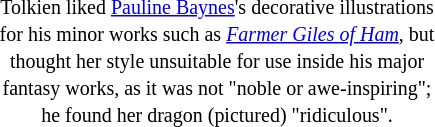<table style="margin-left: auto; margin-right: auto; border: none;">
<tr>
<td style="width:300px; text-align: center;"><small>Tolkien liked <a href='#'>Pauline Baynes</a>'s decorative illustrations for his minor works such as <em><a href='#'>Farmer Giles of Ham</a></em>, but thought her style unsuitable for use inside his major fantasy works, as it was not "noble or awe-inspiring"; he found her dragon (pictured) "ridiculous".</small></td>
</tr>
</table>
